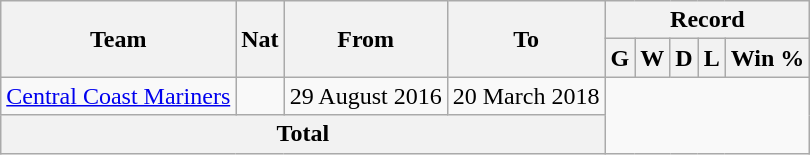<table class="wikitable" style="text-align: center">
<tr>
<th rowspan=2>Team</th>
<th rowspan=2>Nat</th>
<th rowspan=2>From</th>
<th rowspan=2>To</th>
<th colspan=5>Record</th>
</tr>
<tr>
<th>G</th>
<th>W</th>
<th>D</th>
<th>L</th>
<th>Win %</th>
</tr>
<tr>
<td align=left><a href='#'>Central Coast Mariners</a></td>
<td></td>
<td align=left>29 August 2016</td>
<td align=left>20 March 2018<br></td>
</tr>
<tr>
<th colspan=4>Total<br></th>
</tr>
</table>
